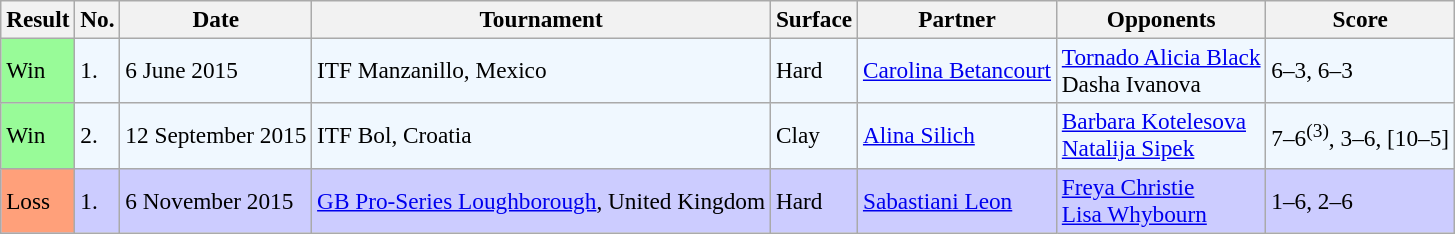<table class="sortable wikitable" style=font-size:97%>
<tr>
<th>Result</th>
<th>No.</th>
<th>Date</th>
<th>Tournament</th>
<th>Surface</th>
<th>Partner</th>
<th>Opponents</th>
<th class="unsortable">Score</th>
</tr>
<tr style="background:#f0f8ff;">
<td style="background:#98fb98;">Win</td>
<td>1.</td>
<td>6 June 2015</td>
<td>ITF Manzanillo, Mexico</td>
<td>Hard</td>
<td> <a href='#'>Carolina Betancourt</a></td>
<td> <a href='#'>Tornado Alicia Black</a> <br>  Dasha Ivanova</td>
<td>6–3, 6–3</td>
</tr>
<tr style="background:#f0f8ff;">
<td style="background:#98fb98;">Win</td>
<td>2.</td>
<td>12 September 2015</td>
<td>ITF Bol, Croatia</td>
<td>Clay</td>
<td> <a href='#'>Alina Silich</a></td>
<td> <a href='#'>Barbara Kotelesova</a> <br>  <a href='#'>Natalija Sipek</a></td>
<td>7–6<sup>(3)</sup>, 3–6, [10–5]</td>
</tr>
<tr style="background:#ccccff;">
<td bgcolor="FFA07A">Loss</td>
<td>1.</td>
<td>6 November 2015</td>
<td><a href='#'>GB Pro-Series Loughborough</a>, United Kingdom</td>
<td>Hard</td>
<td> <a href='#'>Sabastiani Leon</a></td>
<td> <a href='#'>Freya Christie</a> <br>  <a href='#'>Lisa Whybourn</a></td>
<td>1–6, 2–6</td>
</tr>
</table>
